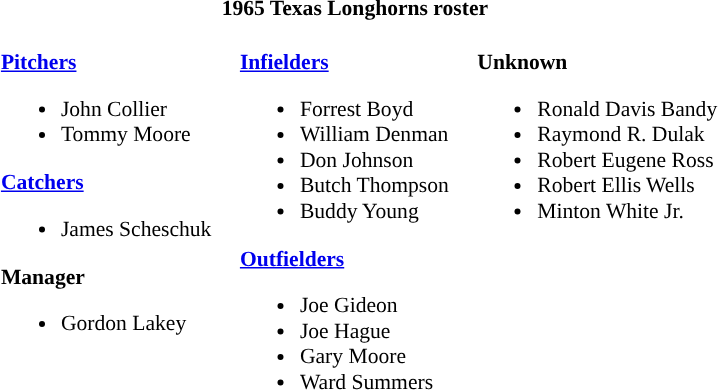<table class="toccolours" style="border-collapse:collapse; font-size:90%;">
<tr>
<th colspan=9>1965 Texas Longhorns roster</th>
</tr>
<tr>
<td width="03"> </td>
<td valign="top"><br><strong><a href='#'>Pitchers</a></strong><ul><li>John Collier</li><li>Tommy Moore</li></ul><strong><a href='#'>Catchers</a></strong><ul><li>James Scheschuk</li></ul><strong>Manager</strong><ul><li>Gordon Lakey</li></ul></td>
<td width="15"> </td>
<td valign="top"><br><strong><a href='#'>Infielders</a></strong><ul><li>Forrest Boyd</li><li>William Denman</li><li>Don Johnson</li><li>Butch Thompson</li><li>Buddy Young</li></ul><strong><a href='#'>Outfielders</a></strong><ul><li>Joe Gideon</li><li>Joe Hague</li><li>Gary Moore</li><li>Ward Summers</li></ul></td>
<td width="15"> </td>
<td valign="top"><br><strong>Unknown</strong><ul><li>Ronald Davis Bandy</li><li>Raymond R. Dulak</li><li>Robert Eugene Ross</li><li>Robert Ellis Wells</li><li>Minton White Jr.</li></ul></td>
</tr>
</table>
